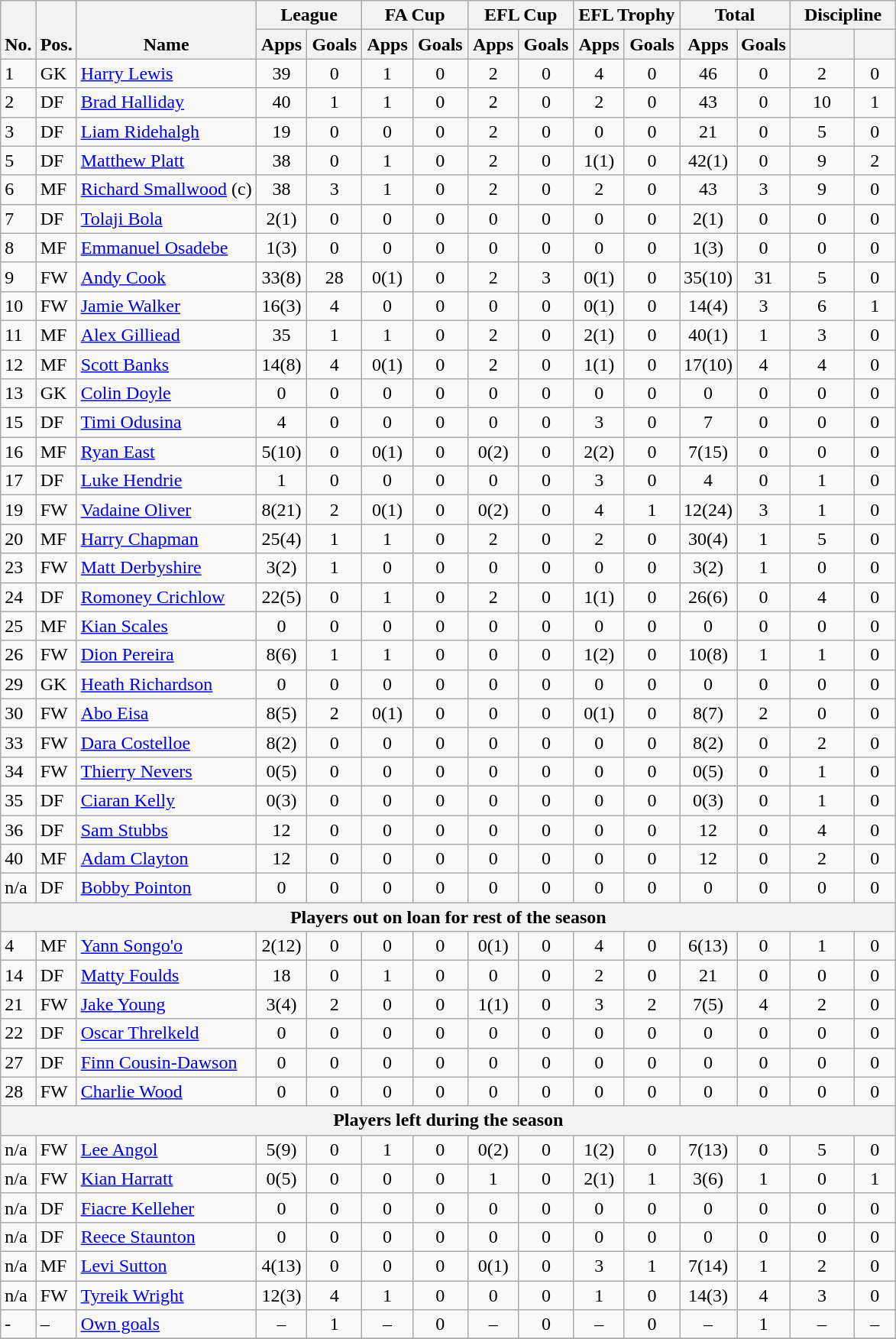<table class="wikitable" style="text-align:center">
<tr>
<th rowspan="2" style="vertical-align:bottom;">No.</th>
<th rowspan="2" style="vertical-align:bottom;">Pos.</th>
<th rowspan="2" style="vertical-align:bottom;">Name</th>
<th colspan="2" style="width:85px;">League</th>
<th colspan="2" style="width:85px;">FA Cup</th>
<th colspan="2" style="width:85px;">EFL Cup</th>
<th colspan="2" style="width:85px;">EFL Trophy</th>
<th colspan="2" style="width:85px;">Total </th>
<th colspan="2" style="width:85px;">Discipline </th>
</tr>
<tr>
<th>Apps</th>
<th>Goals</th>
<th>Apps</th>
<th>Goals</th>
<th>Apps</th>
<th>Goals</th>
<th>Apps</th>
<th>Goals</th>
<th>Apps</th>
<th>Goals</th>
<th></th>
<th></th>
</tr>
<tr>
<td align="left">1</td>
<td align="left">GK</td>
<td align="left"> <a href='#'>Harry Lewis</a></td>
<td>39</td>
<td>0</td>
<td>1</td>
<td>0</td>
<td>2</td>
<td>0</td>
<td>4</td>
<td>0</td>
<td>46</td>
<td>0</td>
<td>2</td>
<td>0</td>
</tr>
<tr>
<td align="left">2</td>
<td align="left">DF</td>
<td align="left"> <a href='#'>Brad Halliday</a></td>
<td>40</td>
<td>1</td>
<td>1</td>
<td>0</td>
<td>2</td>
<td>0</td>
<td>2</td>
<td>0</td>
<td>43</td>
<td>0</td>
<td>10</td>
<td>1</td>
</tr>
<tr>
<td align="left">3</td>
<td align="left">DF</td>
<td align="left"> <a href='#'>Liam Ridehalgh</a></td>
<td>19</td>
<td>0</td>
<td>0</td>
<td>0</td>
<td>2</td>
<td>0</td>
<td>0</td>
<td>0</td>
<td>21</td>
<td>0</td>
<td>5</td>
<td>0</td>
</tr>
<tr>
<td align="left">5</td>
<td align="left">DF</td>
<td align="left"> <a href='#'>Matthew Platt</a></td>
<td>38</td>
<td>0</td>
<td>1</td>
<td>0</td>
<td>2</td>
<td>0</td>
<td>1(1)</td>
<td>0</td>
<td>42(1)</td>
<td>0</td>
<td>9</td>
<td>2</td>
</tr>
<tr>
<td align="left">6</td>
<td align="left">MF</td>
<td align="left"> <a href='#'>Richard Smallwood</a> (c)</td>
<td>38</td>
<td>3</td>
<td>1</td>
<td>0</td>
<td>2</td>
<td>0</td>
<td>2</td>
<td>0</td>
<td>43</td>
<td>3</td>
<td>9</td>
<td>0</td>
</tr>
<tr>
<td align="left">7</td>
<td align="left">DF</td>
<td align="left"> <a href='#'>Tolaji Bola</a></td>
<td>2(1)</td>
<td>0</td>
<td>0</td>
<td>0</td>
<td>0</td>
<td>0</td>
<td>0</td>
<td>0</td>
<td>2(1)</td>
<td>0</td>
<td>0</td>
<td>0</td>
</tr>
<tr>
<td align="left">8</td>
<td align="left">MF</td>
<td align="left"> <a href='#'>Emmanuel Osadebe</a></td>
<td>1(3)</td>
<td>0</td>
<td>0</td>
<td>0</td>
<td>0</td>
<td>0</td>
<td>0</td>
<td>0</td>
<td>1(3)</td>
<td>0</td>
<td>0</td>
<td>0</td>
</tr>
<tr>
<td align="left">9</td>
<td align="left">FW</td>
<td align="left"> <a href='#'>Andy Cook</a></td>
<td>33(8)</td>
<td>28</td>
<td>0(1)</td>
<td>0</td>
<td>2</td>
<td>3</td>
<td>0(1)</td>
<td>0</td>
<td>35(10)</td>
<td>31</td>
<td>5</td>
<td>0</td>
</tr>
<tr>
<td align="left">10</td>
<td align="left">FW</td>
<td align="left"> <a href='#'>Jamie Walker</a></td>
<td>16(3)</td>
<td>4</td>
<td>0</td>
<td>0</td>
<td>0</td>
<td>0</td>
<td>0(1)</td>
<td>0</td>
<td>14(4)</td>
<td>3</td>
<td>6</td>
<td>1</td>
</tr>
<tr>
<td align="left">11</td>
<td align="left">MF</td>
<td align="left"> <a href='#'>Alex Gilliead</a></td>
<td>35</td>
<td>1</td>
<td>1</td>
<td>0</td>
<td>2</td>
<td>0</td>
<td>2(1)</td>
<td>0</td>
<td>40(1)</td>
<td>1</td>
<td>3</td>
<td>0</td>
</tr>
<tr>
<td align="left">12</td>
<td align="left">MF</td>
<td align="left"> <a href='#'>Scott Banks</a></td>
<td>14(8)</td>
<td>4</td>
<td>0(1)</td>
<td>0</td>
<td>2</td>
<td>0</td>
<td>1(1)</td>
<td>0</td>
<td>17(10)</td>
<td>4</td>
<td>4</td>
<td>0</td>
</tr>
<tr>
<td align="left">13</td>
<td align="left">GK</td>
<td align="left"> <a href='#'>Colin Doyle</a></td>
<td>0</td>
<td>0</td>
<td>0</td>
<td>0</td>
<td>0</td>
<td>0</td>
<td>0</td>
<td>0</td>
<td>0</td>
<td>0</td>
<td>0</td>
<td>0</td>
</tr>
<tr>
<td align="left">15</td>
<td align="left">DF</td>
<td align="left"> <a href='#'>Timi Odusina</a></td>
<td>4</td>
<td>0</td>
<td>0</td>
<td>0</td>
<td>0</td>
<td>0</td>
<td>3</td>
<td>0</td>
<td>7</td>
<td>0</td>
<td>0</td>
<td>0</td>
</tr>
<tr>
<td align="left">16</td>
<td align="left">MF</td>
<td align="left"> <a href='#'>Ryan East</a></td>
<td>5(10)</td>
<td>0</td>
<td>0(1)</td>
<td>0</td>
<td>0(2)</td>
<td>0</td>
<td>2(2)</td>
<td>0</td>
<td>7(15)</td>
<td>0</td>
<td>0</td>
<td>0</td>
</tr>
<tr>
<td align="left">17</td>
<td align="left">DF</td>
<td align="left"> <a href='#'>Luke Hendrie</a></td>
<td>1</td>
<td>0</td>
<td>0</td>
<td>0</td>
<td>0</td>
<td>0</td>
<td>3</td>
<td>0</td>
<td>4</td>
<td>0</td>
<td>1</td>
<td>0</td>
</tr>
<tr>
<td align="left">19</td>
<td align="left">FW</td>
<td align="left"> <a href='#'>Vadaine Oliver</a></td>
<td>8(21)</td>
<td>2</td>
<td>0(1)</td>
<td>0</td>
<td>0(2)</td>
<td>0</td>
<td>4</td>
<td>1</td>
<td>12(24)</td>
<td>3</td>
<td>1</td>
<td>0</td>
</tr>
<tr>
<td align="left">20</td>
<td align="left">MF</td>
<td align="left"> <a href='#'>Harry Chapman</a></td>
<td>25(4)</td>
<td>1</td>
<td>1</td>
<td>0</td>
<td>2</td>
<td>0</td>
<td>2</td>
<td>0</td>
<td>30(4)</td>
<td>1</td>
<td>5</td>
<td>0</td>
</tr>
<tr>
<td align="left">23</td>
<td align="left">FW</td>
<td align="left"> <a href='#'>Matt Derbyshire</a></td>
<td>3(2)</td>
<td>1</td>
<td>0</td>
<td>0</td>
<td>0</td>
<td>0</td>
<td>0</td>
<td>0</td>
<td>3(2)</td>
<td>1</td>
<td>0</td>
<td>0</td>
</tr>
<tr>
<td align="left">24</td>
<td align="left">DF</td>
<td align="left"> <a href='#'>Romoney Crichlow</a></td>
<td>22(5)</td>
<td>0</td>
<td>1</td>
<td>0</td>
<td>2</td>
<td>0</td>
<td>1(1)</td>
<td>0</td>
<td>26(6)</td>
<td>0</td>
<td>4</td>
<td>0</td>
</tr>
<tr>
<td align="left">25</td>
<td align="left">MF</td>
<td align="left"> <a href='#'>Kian Scales</a></td>
<td>0</td>
<td>0</td>
<td>0</td>
<td>0</td>
<td>0</td>
<td>0</td>
<td>0</td>
<td>0</td>
<td>0</td>
<td>0</td>
<td>0</td>
<td>0</td>
</tr>
<tr>
<td align="left">26</td>
<td align="left">FW</td>
<td align="left"> <a href='#'>Dion Pereira</a></td>
<td>8(6)</td>
<td>1</td>
<td>1</td>
<td>0</td>
<td>0</td>
<td>0</td>
<td>1(2)</td>
<td>0</td>
<td>10(8)</td>
<td>1</td>
<td>1</td>
<td>0</td>
</tr>
<tr>
<td align="left">29</td>
<td align="left">GK</td>
<td align="left"> <a href='#'>Heath Richardson</a></td>
<td>0</td>
<td>0</td>
<td>0</td>
<td>0</td>
<td>0</td>
<td>0</td>
<td>0</td>
<td>0</td>
<td>0</td>
<td>0</td>
<td>0</td>
<td>0</td>
</tr>
<tr>
<td align="left">30</td>
<td align="left">FW</td>
<td align="left"> <a href='#'>Abo Eisa</a></td>
<td>8(5)</td>
<td>2</td>
<td>0(1)</td>
<td>0</td>
<td>0</td>
<td>0</td>
<td>0(1)</td>
<td>0</td>
<td>8(7)</td>
<td>2</td>
<td>0</td>
<td>0</td>
</tr>
<tr>
<td align="left">33</td>
<td align="left">FW</td>
<td align="left"> <a href='#'>Dara Costelloe</a></td>
<td>8(2)</td>
<td>0</td>
<td>0</td>
<td>0</td>
<td>0</td>
<td>0</td>
<td>0</td>
<td>0</td>
<td>8(2)</td>
<td>0</td>
<td>2</td>
<td>0</td>
</tr>
<tr>
<td align="left">34</td>
<td align="left">FW</td>
<td align="left"> <a href='#'>Thierry Nevers</a></td>
<td>0(5)</td>
<td>0</td>
<td>0</td>
<td>0</td>
<td>0</td>
<td>0</td>
<td>0</td>
<td>0</td>
<td>0(5)</td>
<td>0</td>
<td>1</td>
<td>0</td>
</tr>
<tr>
<td align="left">35</td>
<td align="left">DF</td>
<td align="left"> <a href='#'>Ciaran Kelly</a></td>
<td>0(3)</td>
<td>0</td>
<td>0</td>
<td>0</td>
<td>0</td>
<td>0</td>
<td>0</td>
<td>0</td>
<td>0(3)</td>
<td>0</td>
<td>1</td>
<td>0</td>
</tr>
<tr>
<td align="left">36</td>
<td align="left">DF</td>
<td align="left"> <a href='#'>Sam Stubbs</a></td>
<td>12</td>
<td>0</td>
<td>0</td>
<td>0</td>
<td>0</td>
<td>0</td>
<td>0</td>
<td>0</td>
<td>12</td>
<td>0</td>
<td>4</td>
<td>0</td>
</tr>
<tr>
<td align="left">40</td>
<td align="left">MF</td>
<td align="left"> <a href='#'>Adam Clayton</a></td>
<td>12</td>
<td>0</td>
<td>0</td>
<td>0</td>
<td>0</td>
<td>0</td>
<td>0</td>
<td>0</td>
<td>12</td>
<td>0</td>
<td>2</td>
<td>0</td>
</tr>
<tr>
<td align="left">n/a</td>
<td align="left">DF</td>
<td align="left"> <a href='#'>Bobby Pointon</a></td>
<td>0</td>
<td>0</td>
<td>0</td>
<td>0</td>
<td>0</td>
<td>0</td>
<td>0</td>
<td>0</td>
<td>0</td>
<td>0</td>
<td>0</td>
<td>0</td>
</tr>
<tr>
<th colspan="15">Players out on loan for rest of the season</th>
</tr>
<tr>
<td align="left">4</td>
<td align="left">MF</td>
<td align="left"> <a href='#'>Yann Songo'o</a></td>
<td>2(12)</td>
<td>0</td>
<td>0</td>
<td>0</td>
<td>0(1)</td>
<td>0</td>
<td>4</td>
<td>0</td>
<td>6(13)</td>
<td>0</td>
<td>1</td>
<td>0</td>
</tr>
<tr>
<td align="left">14</td>
<td align="left">DF</td>
<td align="left"> <a href='#'>Matty Foulds</a></td>
<td>18</td>
<td>0</td>
<td>1</td>
<td>0</td>
<td>0</td>
<td>0</td>
<td>2</td>
<td>0</td>
<td>21</td>
<td>0</td>
<td>0</td>
<td>0</td>
</tr>
<tr>
<td align="left">21</td>
<td align="left">FW</td>
<td align="left"> <a href='#'>Jake Young</a></td>
<td>3(4)</td>
<td>2</td>
<td>0</td>
<td>0</td>
<td>1(1)</td>
<td>0</td>
<td>3</td>
<td>2</td>
<td>7(5)</td>
<td>4</td>
<td>2</td>
<td>0</td>
</tr>
<tr>
<td align="left">22</td>
<td align="left">DF</td>
<td align="left"> <a href='#'>Oscar Threlkeld</a></td>
<td>0</td>
<td>0</td>
<td>0</td>
<td>0</td>
<td>0</td>
<td>0</td>
<td>0</td>
<td>0</td>
<td>0</td>
<td>0</td>
<td>0</td>
<td>0</td>
</tr>
<tr>
<td align="left">27</td>
<td align="left">DF</td>
<td align="left"> <a href='#'>Finn Cousin-Dawson</a></td>
<td>0</td>
<td>0</td>
<td>0</td>
<td>0</td>
<td>0</td>
<td>0</td>
<td>0</td>
<td>0</td>
<td>0</td>
<td>0</td>
<td>0</td>
<td>0</td>
</tr>
<tr>
<td align="left">28</td>
<td align="left">FW</td>
<td align="left"> <a href='#'>Charlie Wood</a></td>
<td>0</td>
<td>0</td>
<td>0</td>
<td>0</td>
<td>0</td>
<td>0</td>
<td>0</td>
<td>0</td>
<td>0</td>
<td>0</td>
<td>0</td>
<td>0</td>
</tr>
<tr>
<th colspan="15">Players left during the season</th>
</tr>
<tr>
<td align="left">n/a</td>
<td align="left">FW</td>
<td align="left"> <a href='#'>Lee Angol</a></td>
<td>5(9)</td>
<td>0</td>
<td>1</td>
<td>0</td>
<td>0(2)</td>
<td>0</td>
<td>1(2)</td>
<td>0</td>
<td>7(13)</td>
<td>0</td>
<td>5</td>
<td>0</td>
</tr>
<tr>
<td align="left">n/a</td>
<td align="left">FW</td>
<td align="left"> <a href='#'>Kian Harratt</a></td>
<td>0(5)</td>
<td>0</td>
<td>0</td>
<td>0</td>
<td>1</td>
<td>0</td>
<td>2(1)</td>
<td>1</td>
<td>3(6)</td>
<td>1</td>
<td>0</td>
<td>1</td>
</tr>
<tr>
<td align="left">n/a</td>
<td align="left">DF</td>
<td align="left"> <a href='#'>Fiacre Kelleher</a></td>
<td>0</td>
<td>0</td>
<td>0</td>
<td>0</td>
<td>0</td>
<td>0</td>
<td>0</td>
<td>0</td>
<td>0</td>
<td>0</td>
<td>0</td>
<td>0</td>
</tr>
<tr>
<td align="left">n/a</td>
<td align="left">DF</td>
<td align="left"> <a href='#'>Reece Staunton</a></td>
<td>0</td>
<td>0</td>
<td>0</td>
<td>0</td>
<td>0</td>
<td>0</td>
<td>0</td>
<td>0</td>
<td>0</td>
<td>0</td>
<td>0</td>
<td>0</td>
</tr>
<tr>
<td align="left">n/a</td>
<td align="left">MF</td>
<td align="left"> <a href='#'>Levi Sutton</a></td>
<td>4(13)</td>
<td>0</td>
<td>0</td>
<td>0</td>
<td>0(1)</td>
<td>0</td>
<td>3</td>
<td>1</td>
<td>7(14)</td>
<td>1</td>
<td>2</td>
<td>0</td>
</tr>
<tr>
<td align="left">n/a</td>
<td align="left">FW</td>
<td align="left"> <a href='#'>Tyreik Wright</a></td>
<td>12(3)</td>
<td>4</td>
<td>1</td>
<td>0</td>
<td>0</td>
<td>0</td>
<td>1</td>
<td>0</td>
<td>14(3)</td>
<td>4</td>
<td>3</td>
<td>0</td>
</tr>
<tr>
<td align="left">-</td>
<td align="left">–</td>
<td align="left"><a href='#'>Own goals</a></td>
<td>–</td>
<td>1</td>
<td>–</td>
<td>0</td>
<td>–</td>
<td>0</td>
<td>–</td>
<td>0</td>
<td>–</td>
<td>1</td>
<td>–</td>
<td>–</td>
</tr>
<tr>
</tr>
</table>
